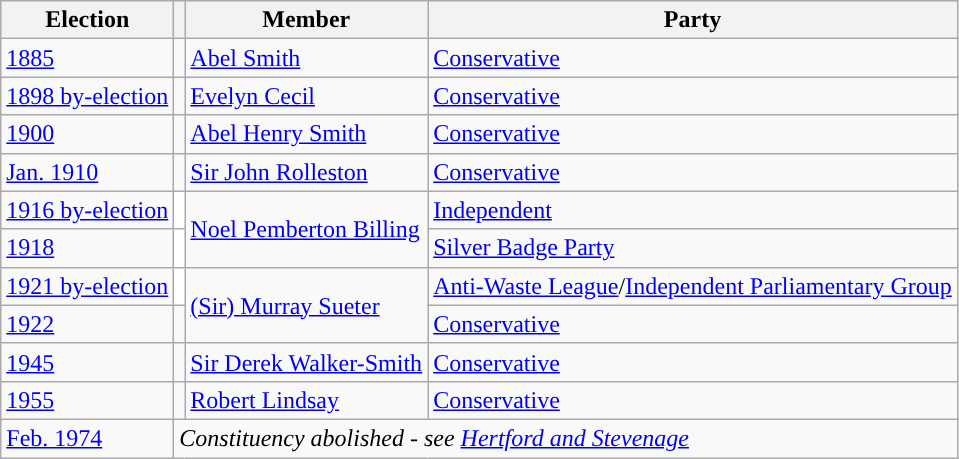<table class="wikitable">
<tr>
<th>Election</th>
<th></th>
<th>Member</th>
<th>Party</th>
</tr>
<tr>
<td><a href='#'>1885</a></td>
<td style="color:inherit;background-color: "></td>
<td><a href='#'>Abel Smith</a></td>
<td><a href='#'>Conservative</a></td>
</tr>
<tr>
<td><a href='#'>1898 by-election</a></td>
<td style="color:inherit;background-color: "></td>
<td><a href='#'>Evelyn Cecil</a></td>
<td><a href='#'>Conservative</a></td>
</tr>
<tr>
<td><a href='#'>1900</a></td>
<td style="color:inherit;background-color: "></td>
<td><a href='#'>Abel Henry Smith</a></td>
<td><a href='#'>Conservative</a></td>
</tr>
<tr>
<td><a href='#'>Jan. 1910</a></td>
<td style="color:inherit;background-color: "></td>
<td><a href='#'>Sir John Rolleston</a></td>
<td><a href='#'>Conservative</a></td>
</tr>
<tr>
<td><a href='#'>1916 by-election</a></td>
<td style="color:inherit;background-color: white"></td>
<td rowspan="2"><a href='#'>Noel Pemberton Billing</a></td>
<td><a href='#'>Independent</a></td>
</tr>
<tr>
<td><a href='#'>1918</a></td>
<td style="color:inherit;background-color: white"></td>
<td><a href='#'>Silver Badge Party</a></td>
</tr>
<tr>
<td><a href='#'>1921 by-election</a></td>
<td style="color:inherit;background-color: white"></td>
<td rowspan="2"><a href='#'>(Sir) Murray Sueter</a></td>
<td><a href='#'>Anti-Waste League</a>/<a href='#'>Independent Parliamentary Group</a></td>
</tr>
<tr>
<td><a href='#'>1922</a></td>
<td style="color:inherit;background-color: "></td>
<td><a href='#'>Conservative</a></td>
</tr>
<tr>
<td><a href='#'>1945</a></td>
<td style="color:inherit;background-color: "></td>
<td><a href='#'>Sir Derek Walker-Smith</a></td>
<td><a href='#'>Conservative</a></td>
</tr>
<tr>
<td><a href='#'>1955</a></td>
<td style="color:inherit;background-color: "></td>
<td><a href='#'>Robert Lindsay</a></td>
<td><a href='#'>Conservative</a></td>
</tr>
<tr>
<td><a href='#'>Feb. 1974</a></td>
<td colspan="3"><em>Constituency abolished - see <a href='#'>Hertford and Stevenage</a></em></td>
</tr>
</table>
